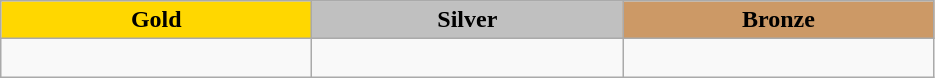<table class="wikitable" style="text-align:left">
<tr align="center">
<td width=200 bgcolor=gold><strong>Gold</strong></td>
<td width=200 bgcolor=silver><strong>Silver</strong></td>
<td width=200 bgcolor=CC9966><strong>Bronze</strong></td>
</tr>
<tr>
<td></td>
<td></td>
<td><br></td>
</tr>
</table>
